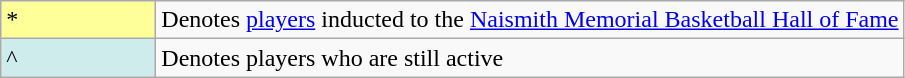<table class="wikitable">
<tr>
<td style="background-color:#FFFF99; border:1px solid #aaaaaa; width:6em">*</td>
<td>Denotes <a href='#'>players</a> inducted to the <a href='#'>Naismith Memorial Basketball Hall of Fame</a></td>
</tr>
<tr>
<td style="background-color:#CFECEC; width:3em">^</td>
<td>Denotes players who are still active</td>
</tr>
</table>
